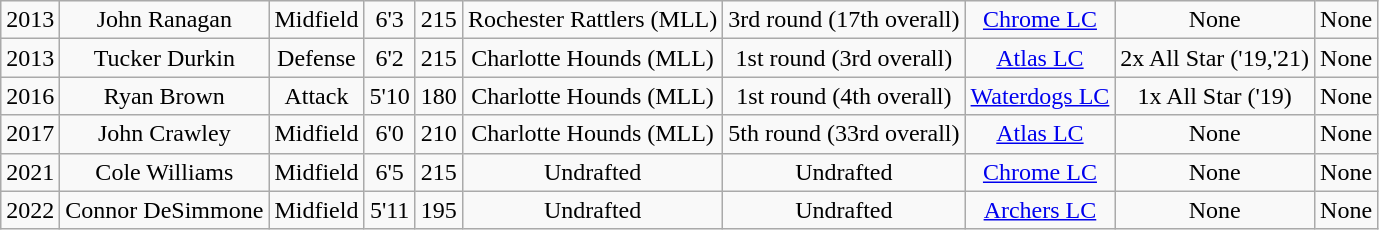<table class="wikitable">
<tr align="center">
<td>2013</td>
<td>John Ranagan</td>
<td>Midfield</td>
<td>6'3</td>
<td>215</td>
<td>Rochester Rattlers (MLL)</td>
<td>3rd round (17th overall)</td>
<td><a href='#'>Chrome LC</a></td>
<td>None</td>
<td>None</td>
</tr>
<tr align="center">
<td>2013</td>
<td>Tucker Durkin</td>
<td>Defense</td>
<td>6'2</td>
<td>215</td>
<td>Charlotte Hounds (MLL)</td>
<td>1st round (3rd overall)</td>
<td><a href='#'>Atlas LC</a></td>
<td>2x All Star ('19,'21)</td>
<td>None</td>
</tr>
<tr align="center">
<td>2016</td>
<td>Ryan Brown</td>
<td>Attack</td>
<td>5'10</td>
<td>180</td>
<td>Charlotte Hounds (MLL)</td>
<td>1st round (4th overall)</td>
<td><a href='#'>Waterdogs LC</a></td>
<td>1x All Star ('19)</td>
<td>None</td>
</tr>
<tr align="center">
<td>2017</td>
<td>John Crawley</td>
<td>Midfield</td>
<td>6'0</td>
<td>210</td>
<td>Charlotte Hounds (MLL)</td>
<td>5th round (33rd overall)</td>
<td><a href='#'>Atlas LC</a></td>
<td>None</td>
<td>None</td>
</tr>
<tr align="center">
<td>2021</td>
<td>Cole Williams</td>
<td>Midfield</td>
<td>6'5</td>
<td>215</td>
<td>Undrafted</td>
<td>Undrafted</td>
<td><a href='#'>Chrome LC</a></td>
<td>None</td>
<td>None</td>
</tr>
<tr align="center">
<td>2022</td>
<td>Connor DeSimmone</td>
<td>Midfield</td>
<td>5'11</td>
<td>195</td>
<td>Undrafted</td>
<td>Undrafted</td>
<td><a href='#'>Archers LC</a></td>
<td>None</td>
<td>None</td>
</tr>
</table>
